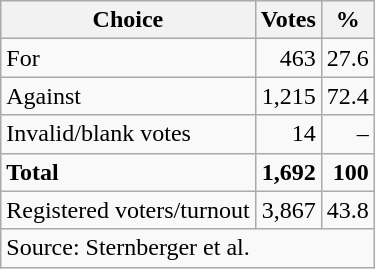<table class=wikitable style=text-align:right>
<tr>
<th>Choice</th>
<th>Votes</th>
<th>%</th>
</tr>
<tr>
<td align=left>For</td>
<td>463</td>
<td>27.6</td>
</tr>
<tr>
<td align=left>Against</td>
<td>1,215</td>
<td>72.4</td>
</tr>
<tr>
<td align=left>Invalid/blank votes</td>
<td>14</td>
<td>–</td>
</tr>
<tr>
<td align=left><strong>Total</strong></td>
<td><strong>1,692</strong></td>
<td><strong>100</strong></td>
</tr>
<tr>
<td align=left>Registered voters/turnout</td>
<td>3,867</td>
<td>43.8</td>
</tr>
<tr>
<td align=left colspan=3>Source: Sternberger et al.</td>
</tr>
</table>
